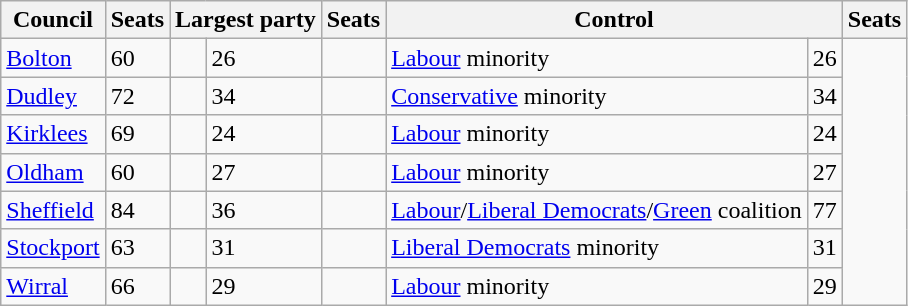<table class="wikitable sortable">
<tr>
<th>Council</th>
<th>Seats</th>
<th colspan=2>Largest party</th>
<th>Seats</th>
<th colspan=2>Control</th>
<th>Seats</th>
</tr>
<tr>
<td><a href='#'>Bolton</a></td>
<td>60</td>
<td></td>
<td>26</td>
<td bgcolor=></td>
<td><a href='#'>Labour</a> minority</td>
<td>26</td>
</tr>
<tr>
<td><a href='#'>Dudley</a></td>
<td>72</td>
<td></td>
<td>34</td>
<td bgcolor=></td>
<td><a href='#'>Conservative</a> minority</td>
<td>34</td>
</tr>
<tr>
<td><a href='#'>Kirklees</a></td>
<td>69</td>
<td></td>
<td>24</td>
<td bgcolor=></td>
<td><a href='#'>Labour</a> minority</td>
<td>24</td>
</tr>
<tr>
<td><a href='#'>Oldham</a></td>
<td>60</td>
<td></td>
<td>27</td>
<td bgcolor=></td>
<td><a href='#'>Labour</a> minority</td>
<td>27</td>
</tr>
<tr>
<td><a href='#'>Sheffield</a></td>
<td>84</td>
<td></td>
<td>36</td>
<td bgcolor=></td>
<td><a href='#'>Labour</a>/<a href='#'>Liberal Democrats</a>/<a href='#'>Green</a> coalition</td>
<td>77</td>
</tr>
<tr>
<td><a href='#'>Stockport</a></td>
<td>63</td>
<td></td>
<td>31</td>
<td bgcolor=></td>
<td><a href='#'>Liberal Democrats</a> minority</td>
<td>31</td>
</tr>
<tr>
<td><a href='#'>Wirral</a></td>
<td>66</td>
<td></td>
<td>29</td>
<td bgcolor=></td>
<td><a href='#'>Labour</a> minority</td>
<td>29</td>
</tr>
</table>
